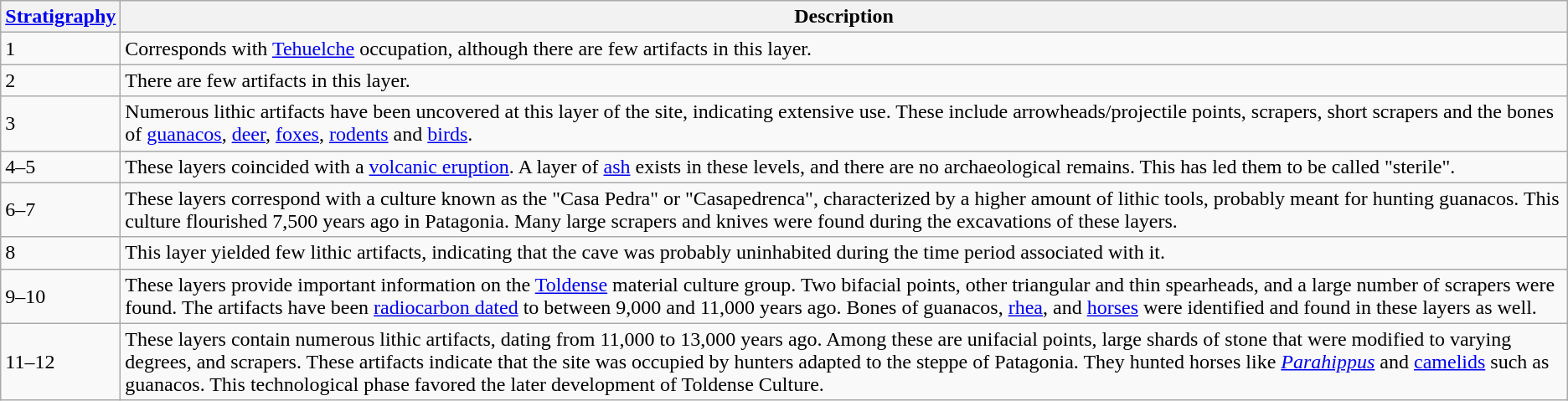<table class=wikitable>
<tr>
<th><a href='#'>Stratigraphy</a></th>
<th>Description</th>
</tr>
<tr>
<td>1</td>
<td>Corresponds with <a href='#'>Tehuelche</a> occupation, although there are few artifacts in this layer.</td>
</tr>
<tr>
<td>2</td>
<td>There are few artifacts in this layer.</td>
</tr>
<tr>
<td>3</td>
<td>Numerous lithic artifacts have been uncovered at this layer of the site, indicating extensive use. These include arrowheads/projectile points, scrapers, short scrapers and the bones of <a href='#'>guanacos</a>, <a href='#'>deer</a>, <a href='#'>foxes</a>, <a href='#'>rodents</a> and <a href='#'>birds</a>.</td>
</tr>
<tr>
<td>4–5</td>
<td>These layers coincided with a <a href='#'>volcanic eruption</a>. A layer of <a href='#'>ash</a> exists in these levels, and there are no archaeological remains. This has led them to be called "sterile".</td>
</tr>
<tr>
<td>6–7</td>
<td>These layers correspond with a culture known as the "Casa Pedra" or "Casapedrenca", characterized by a higher amount of lithic tools, probably meant for hunting guanacos. This culture flourished 7,500 years ago in Patagonia. Many large scrapers and knives were found during the excavations of these layers.</td>
</tr>
<tr>
<td>8</td>
<td>This layer yielded few lithic artifacts, indicating that the cave was probably uninhabited during the time period associated with it.</td>
</tr>
<tr>
<td>9–10</td>
<td>These layers provide important information on the <a href='#'>Toldense</a> material culture group. Two bifacial points, other triangular and thin spearheads, and a large number of scrapers were found. The artifacts have been <a href='#'>radiocarbon dated</a> to between 9,000 and 11,000 years ago. Bones of guanacos, <a href='#'>rhea</a>, and <a href='#'>horses</a> were identified and found in these layers as well.</td>
</tr>
<tr>
<td>11–12</td>
<td>These layers contain numerous lithic artifacts, dating from 11,000 to 13,000 years ago. Among these are unifacial points, large shards of stone that were modified to varying degrees, and scrapers. These artifacts indicate that the site was occupied by hunters adapted to the steppe of Patagonia. They hunted horses like <em><a href='#'>Parahippus</a></em> and <a href='#'>camelids</a> such as guanacos. This technological phase favored the later development of Toldense Culture.</td>
</tr>
</table>
